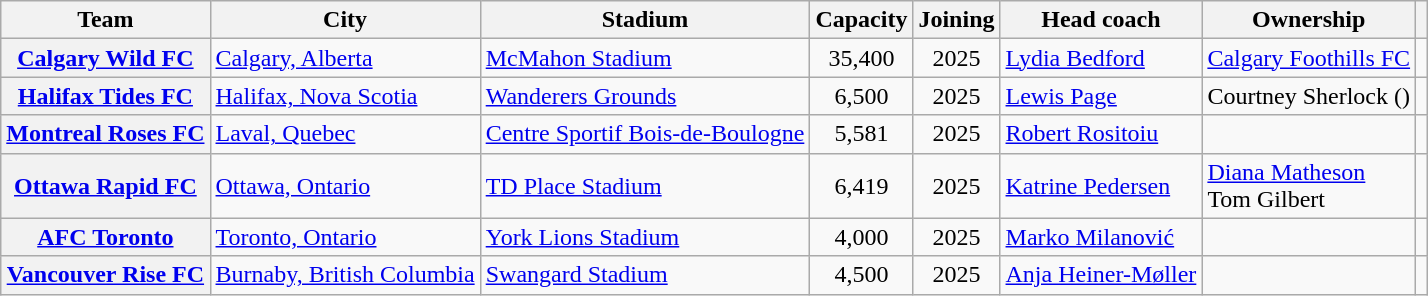<table class="wikitable sortable" style="text-size:90%">
<tr>
<th scope="col">Team</th>
<th scope="col">City</th>
<th scope="col">Stadium</th>
<th scope="col">Capacity</th>
<th scope="col">Joining</th>
<th scope="col">Head coach</th>
<th scope="col">Ownership</th>
<th scope="col" class="unsortable"></th>
</tr>
<tr>
<th scope="row"><a href='#'>Calgary Wild FC</a></th>
<td><a href='#'>Calgary, Alberta</a></td>
<td><a href='#'>McMahon Stadium</a></td>
<td align="center">35,400</td>
<td align="center">2025</td>
<td> <a href='#'>Lydia Bedford</a></td>
<td><a href='#'>Calgary Foothills FC</a></td>
<td align="center"></td>
</tr>
<tr>
<th scope="row"><a href='#'>Halifax Tides FC</a></th>
<td><a href='#'>Halifax, Nova Scotia</a></td>
<td><a href='#'>Wanderers Grounds</a></td>
<td align="center">6,500</td>
<td align="center">2025</td>
<td> <a href='#'>Lewis Page</a></td>
<td>Courtney Sherlock ()</td>
<td align="center"></td>
</tr>
<tr>
<th scope="row"><a href='#'>Montreal Roses FC</a></th>
<td><a href='#'>Laval, Quebec</a></td>
<td><a href='#'>Centre Sportif Bois-de-Boulogne</a></td>
<td align="center">5,581</td>
<td align="center">2025</td>
<td> <a href='#'>Robert Rositoiu</a></td>
<td></td>
<td align="center"></td>
</tr>
<tr>
<th scope="row"><a href='#'>Ottawa Rapid FC</a></th>
<td><a href='#'>Ottawa, Ontario</a></td>
<td><a href='#'>TD Place Stadium</a></td>
<td align="center">6,419</td>
<td align="center">2025</td>
<td> <a href='#'>Katrine Pedersen</a></td>
<td><a href='#'>Diana Matheson</a><br>Tom Gilbert</td>
<td align="center"></td>
</tr>
<tr>
<th scope="row"><a href='#'>AFC Toronto</a></th>
<td><a href='#'>Toronto, Ontario</a></td>
<td><a href='#'>York Lions Stadium</a></td>
<td align="center">4,000</td>
<td align="center">2025</td>
<td> <a href='#'>Marko Milanović</a></td>
<td></td>
<td align="center"></td>
</tr>
<tr>
<th scope="row"><a href='#'>Vancouver Rise FC</a></th>
<td><a href='#'>Burnaby, British Columbia</a></td>
<td><a href='#'>Swangard Stadium</a></td>
<td align="center">4,500</td>
<td align="center">2025</td>
<td> <a href='#'>Anja Heiner-Møller</a></td>
<td></td>
<td align="center"></td>
</tr>
</table>
